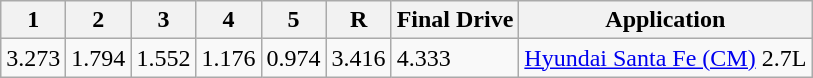<table class=wikitable>
<tr>
<th>1</th>
<th>2</th>
<th>3</th>
<th>4</th>
<th>5</th>
<th>R</th>
<th>Final Drive</th>
<th>Application</th>
</tr>
<tr>
<td>3.273</td>
<td>1.794</td>
<td>1.552</td>
<td>1.176</td>
<td>0.974</td>
<td>3.416</td>
<td>4.333</td>
<td><a href='#'>Hyundai Santa Fe (CM)</a> 2.7L</td>
</tr>
</table>
